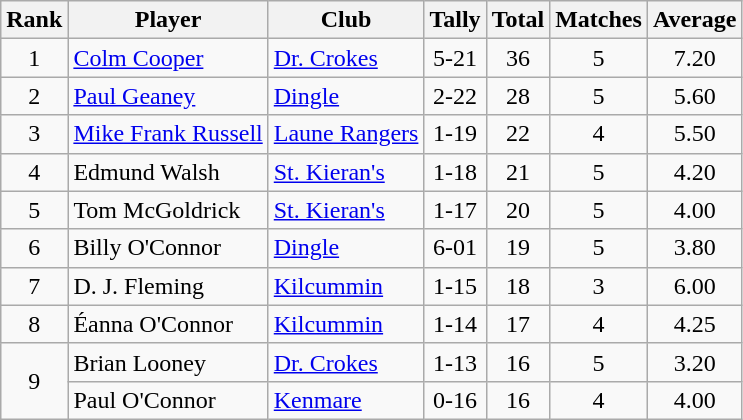<table class="wikitable">
<tr>
<th>Rank</th>
<th>Player</th>
<th>Club</th>
<th>Tally</th>
<th>Total</th>
<th>Matches</th>
<th>Average</th>
</tr>
<tr>
<td rowspan="1" style="text-align:center;">1</td>
<td><a href='#'>Colm Cooper</a></td>
<td><a href='#'>Dr. Crokes</a></td>
<td align=center>5-21</td>
<td align=center>36</td>
<td align=center>5</td>
<td align=center>7.20</td>
</tr>
<tr>
<td rowspan="1" style="text-align:center;">2</td>
<td><a href='#'>Paul Geaney</a></td>
<td><a href='#'>Dingle</a></td>
<td align=center>2-22</td>
<td align=center>28</td>
<td align=center>5</td>
<td align=center>5.60</td>
</tr>
<tr>
<td rowspan="1" style="text-align:center;">3</td>
<td><a href='#'>Mike Frank Russell</a></td>
<td><a href='#'>Laune Rangers</a></td>
<td align=center>1-19</td>
<td align=center>22</td>
<td align=center>4</td>
<td align=center>5.50</td>
</tr>
<tr>
<td rowspan="1" style="text-align:center;">4</td>
<td>Edmund Walsh</td>
<td><a href='#'>St. Kieran's</a></td>
<td align=center>1-18</td>
<td align=center>21</td>
<td align=center>5</td>
<td align=center>4.20</td>
</tr>
<tr>
<td rowspan="1" style="text-align:center;">5</td>
<td>Tom McGoldrick</td>
<td><a href='#'>St. Kieran's</a></td>
<td align=center>1-17</td>
<td align=center>20</td>
<td align=center>5</td>
<td align=center>4.00</td>
</tr>
<tr>
<td rowspan="1" style="text-align:center;">6</td>
<td>Billy O'Connor</td>
<td><a href='#'>Dingle</a></td>
<td align=center>6-01</td>
<td align=center>19</td>
<td align=center>5</td>
<td align=center>3.80</td>
</tr>
<tr>
<td rowspan="1" style="text-align:center;">7</td>
<td>D. J. Fleming</td>
<td><a href='#'>Kilcummin</a></td>
<td align=center>1-15</td>
<td align=center>18</td>
<td align=center>3</td>
<td align=center>6.00</td>
</tr>
<tr>
<td rowspan="1" style="text-align:center;">8</td>
<td>Éanna O'Connor</td>
<td><a href='#'>Kilcummin</a></td>
<td align=center>1-14</td>
<td align=center>17</td>
<td align=center>4</td>
<td align=center>4.25</td>
</tr>
<tr>
<td rowspan="2" style="text-align:center;">9</td>
<td>Brian Looney</td>
<td><a href='#'>Dr. Crokes</a></td>
<td align=center>1-13</td>
<td align=center>16</td>
<td align=center>5</td>
<td align=center>3.20</td>
</tr>
<tr>
<td>Paul O'Connor</td>
<td><a href='#'>Kenmare</a></td>
<td align=center>0-16</td>
<td align=center>16</td>
<td align=center>4</td>
<td align=center>4.00</td>
</tr>
</table>
